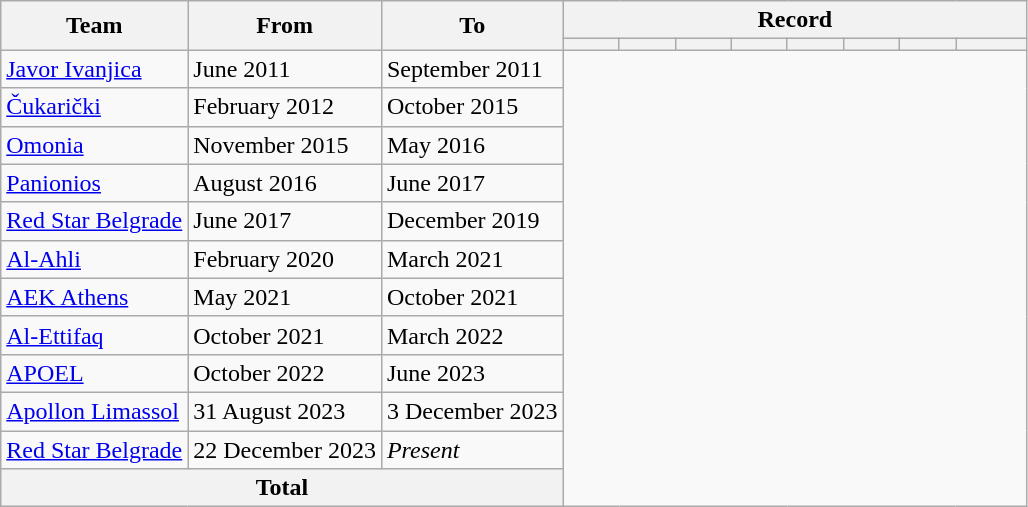<table class="wikitable" style="text-align:center">
<tr>
<th rowspan="2">Team</th>
<th rowspan="2">From</th>
<th rowspan="2">To</th>
<th colspan="8">Record</th>
</tr>
<tr>
<th width=30></th>
<th width=30></th>
<th width=30></th>
<th width=30></th>
<th width=30></th>
<th width=30></th>
<th width=30></th>
<th width=40></th>
</tr>
<tr>
<td align=left> <a href='#'>Javor Ivanjica</a></td>
<td align=left>June 2011</td>
<td align=left>September 2011<br></td>
</tr>
<tr>
<td align=left> <a href='#'>Čukarički</a></td>
<td align=left>February 2012</td>
<td align=left>October 2015<br></td>
</tr>
<tr>
<td align=left> <a href='#'>Omonia</a></td>
<td align=left>November 2015</td>
<td align=left>May 2016<br></td>
</tr>
<tr>
<td align=left> <a href='#'>Panionios</a></td>
<td align=left>August 2016</td>
<td align=left>June 2017<br></td>
</tr>
<tr>
<td align=left> <a href='#'>Red Star Belgrade</a></td>
<td align=left>June 2017</td>
<td align=left>December 2019<br></td>
</tr>
<tr>
<td align=left> <a href='#'>Al-Ahli</a></td>
<td align=left>February 2020</td>
<td align=left>March 2021<br></td>
</tr>
<tr>
<td align=left> <a href='#'>AEK Athens</a></td>
<td align=left>May 2021</td>
<td align=left>October 2021<br></td>
</tr>
<tr>
<td align=left> <a href='#'>Al-Ettifaq</a></td>
<td align=left>October 2021</td>
<td align=left>March 2022<br></td>
</tr>
<tr>
<td align=left> <a href='#'>APOEL</a></td>
<td align=left>October 2022</td>
<td align=left>June 2023<br></td>
</tr>
<tr>
<td align=left> <a href='#'>Apollon Limassol</a></td>
<td align=left>31 August 2023</td>
<td align=left>3 December 2023<br></td>
</tr>
<tr>
<td align=left> <a href='#'>Red Star Belgrade</a></td>
<td align=left>22 December 2023</td>
<td align=left><em>Present</em><br></td>
</tr>
<tr>
<th colspan="3">Total<br></th>
</tr>
</table>
